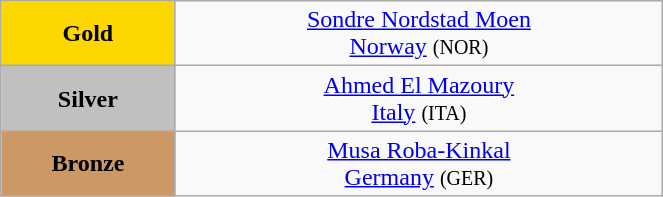<table class="wikitable" style=" text-align:center; " width="35%">
<tr>
<td bgcolor="gold"><strong>Gold</strong></td>
<td> <a href='#'>Sondre Nordstad Moen</a><br><a href='#'>Norway</a> <small>(NOR)</small></td>
</tr>
<tr>
<td bgcolor="silver"><strong>Silver</strong></td>
<td> <a href='#'>Ahmed El Mazoury</a><br><a href='#'>Italy</a> <small> (ITA)</small></td>
</tr>
<tr>
<td bgcolor="CC9966"><strong>Bronze</strong></td>
<td> <a href='#'>Musa Roba-Kinkal</a><br><a href='#'>Germany</a> <small>(GER)</small></td>
</tr>
</table>
